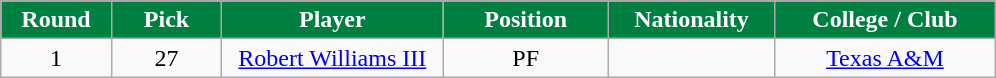<table class="wikitable sortable sortable">
<tr>
<th style="background:#008040; color:white" width="10%">Round</th>
<th style="background:#008040; color:white" width="10%">Pick</th>
<th style="background:#008040; color:white" width="20%">Player</th>
<th style="background:#008040; color:white" width="15%">Position</th>
<th style="background:#008040; color:white" width="15%">Nationality</th>
<th style="background:#008040; color:white" width="20%">College / Club</th>
</tr>
<tr style="text-align: center">
<td>1</td>
<td>27</td>
<td><a href='#'>Robert Williams III</a></td>
<td>PF</td>
<td></td>
<td><a href='#'>Texas A&M</a></td>
</tr>
</table>
